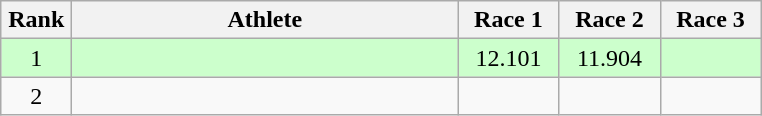<table class=wikitable style="text-align:center">
<tr>
<th width=40>Rank</th>
<th width=250>Athlete</th>
<th width=60>Race 1</th>
<th width=60>Race 2</th>
<th width=60>Race 3</th>
</tr>
<tr bgcolor=ccffcc>
<td>1</td>
<td align=left></td>
<td>12.101</td>
<td>11.904</td>
<td></td>
</tr>
<tr>
<td>2</td>
<td align=left></td>
<td></td>
<td></td>
<td></td>
</tr>
</table>
